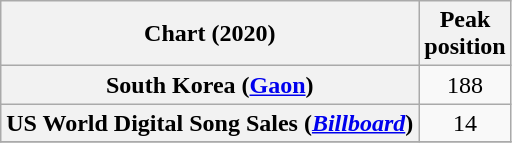<table class="wikitable sortable plainrowheaders" style="text-align:center">
<tr>
<th scope="col">Chart (2020)</th>
<th scope="col">Peak<br>position</th>
</tr>
<tr>
<th scope="row">South Korea (<a href='#'>Gaon</a>)</th>
<td>188</td>
</tr>
<tr>
<th scope="row">US World Digital Song Sales (<em><a href='#'>Billboard</a></em>)</th>
<td>14</td>
</tr>
<tr>
</tr>
</table>
